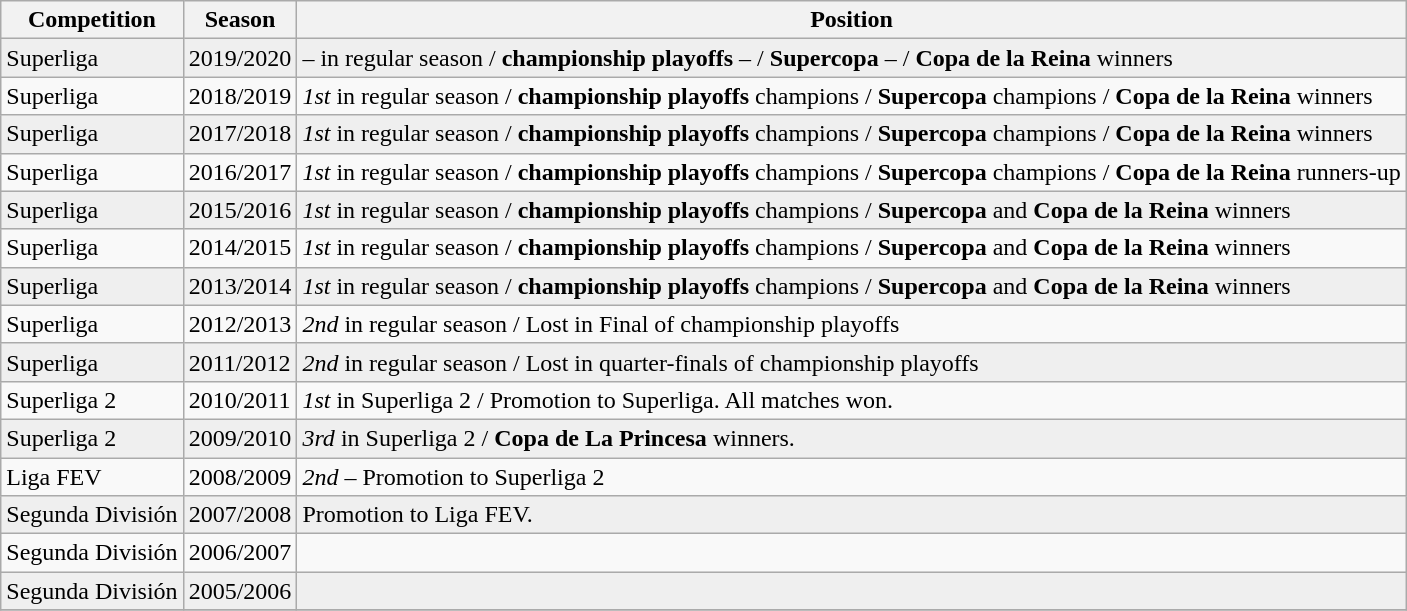<table class="wikitable">
<tr>
<th>Competition</th>
<th>Season</th>
<th>Position</th>
</tr>
<tr bgcolor="#EFEFEF">
<td>Superliga</td>
<td>2019/2020</td>
<td><em>–</em> in regular season / <strong>championship playoffs</strong> – / <strong>Supercopa</strong> – / <strong>Copa de la Reina</strong> winners</td>
</tr>
<tr ---->
<td>Superliga</td>
<td>2018/2019</td>
<td><em>1st</em> in regular season / <strong>championship playoffs</strong> champions / <strong>Supercopa</strong> champions / <strong>Copa de la Reina</strong> winners</td>
</tr>
<tr bgcolor="#EFEFEF">
<td>Superliga</td>
<td>2017/2018</td>
<td><em>1st</em> in regular season / <strong>championship playoffs</strong> champions / <strong>Supercopa</strong> champions / <strong>Copa de la Reina</strong> winners</td>
</tr>
<tr ---->
<td>Superliga</td>
<td>2016/2017</td>
<td><em>1st</em> in regular season / <strong>championship playoffs</strong> champions / <strong>Supercopa</strong> champions / <strong>Copa de la Reina</strong> runners-up</td>
</tr>
<tr bgcolor="#EFEFEF">
<td>Superliga</td>
<td>2015/2016</td>
<td><em>1st</em> in regular season / <strong>championship playoffs</strong> champions / <strong>Supercopa</strong> and <strong>Copa de la Reina</strong> winners</td>
</tr>
<tr ---->
<td>Superliga</td>
<td>2014/2015</td>
<td><em>1st</em> in regular season / <strong>championship playoffs</strong> champions / <strong>Supercopa</strong> and <strong>Copa de la Reina</strong> winners</td>
</tr>
<tr bgcolor="#EFEFEF">
<td>Superliga</td>
<td>2013/2014</td>
<td><em>1st</em> in regular season / <strong>championship playoffs</strong> champions / <strong>Supercopa</strong> and <strong>Copa de la Reina</strong> winners</td>
</tr>
<tr ---->
<td>Superliga</td>
<td>2012/2013</td>
<td><em>2nd</em> in regular season / Lost in Final of championship playoffs</td>
</tr>
<tr bgcolor="#EFEFEF">
<td>Superliga</td>
<td>2011/2012</td>
<td><em>2nd</em> in regular season / Lost in quarter-finals of championship playoffs</td>
</tr>
<tr ---->
<td>Superliga 2</td>
<td>2010/2011</td>
<td><em>1st</em> in Superliga 2 / Promotion to Superliga. All matches won.</td>
</tr>
<tr bgcolor="#EFEFEF">
<td>Superliga 2</td>
<td>2009/2010</td>
<td><em>3rd</em> in Superliga 2 / <strong>Copa de La Princesa</strong> winners.</td>
</tr>
<tr ---->
<td>Liga FEV</td>
<td>2008/2009</td>
<td><em>2nd</em> – Promotion to Superliga 2</td>
</tr>
<tr bgcolor="#EFEFEF">
<td>Segunda División</td>
<td>2007/2008</td>
<td>Promotion to Liga FEV.</td>
</tr>
<tr ---->
<td>Segunda División</td>
<td>2006/2007</td>
<td></td>
</tr>
<tr bgcolor="#EFEFEF">
<td>Segunda División</td>
<td>2005/2006</td>
<td></td>
</tr>
<tr ---->
</tr>
</table>
